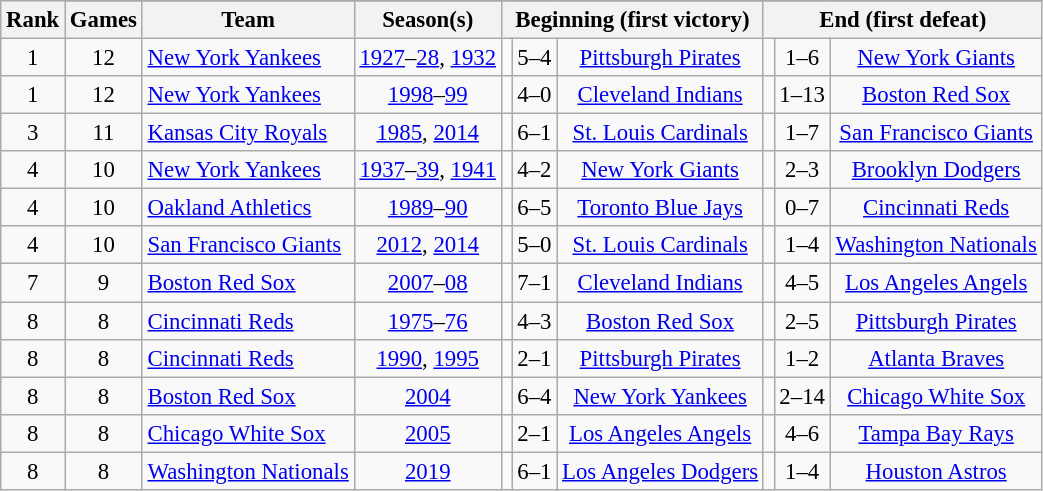<table class="wikitable sortable" style="font-size:95%">
<tr>
<th rowspan="2">Rank</th>
</tr>
<tr class="unsortable">
<th colspan="1">Games</th>
<th colspan="1">Team</th>
<th colspan="1">Season(s)</th>
<th colspan="3">Beginning (first victory)</th>
<th colspan="3">End (first defeat)</th>
</tr>
<tr>
<td align="center">1 </td>
<td align="center">12</td>
<td><a href='#'>New York Yankees</a></td>
<td align="center"><a href='#'>1927</a>–<a href='#'>28</a>, <a href='#'>1932</a></td>
<td align="center"></td>
<td align="center">5–4</td>
<td align="center"><a href='#'>Pittsburgh Pirates</a></td>
<td align="center"></td>
<td align="center">1–6</td>
<td align="center"><a href='#'>New York Giants</a></td>
</tr>
<tr>
<td align="center">1 </td>
<td align="center">12</td>
<td><a href='#'>New York Yankees</a></td>
<td align="center"><a href='#'>1998</a>–<a href='#'>99</a></td>
<td align="center"></td>
<td align="center">4–0</td>
<td align="center"><a href='#'>Cleveland Indians</a></td>
<td align="center"></td>
<td align="center">1–13</td>
<td align="center"><a href='#'>Boston Red Sox</a></td>
</tr>
<tr>
<td align="center">3</td>
<td align="center">11</td>
<td><a href='#'>Kansas City Royals</a></td>
<td align="center"><a href='#'>1985</a>, <a href='#'>2014</a></td>
<td align="center"></td>
<td align="center">6–1</td>
<td align="center"><a href='#'>St. Louis Cardinals</a></td>
<td align="center"></td>
<td align="center">1–7</td>
<td align="center"><a href='#'>San Francisco Giants</a></td>
</tr>
<tr>
<td align="center">4 </td>
<td align="center">10</td>
<td><a href='#'>New York Yankees</a></td>
<td align="center"><a href='#'>1937</a>–<a href='#'>39</a>, <a href='#'>1941</a></td>
<td align="center"></td>
<td align="center">4–2</td>
<td align="center"><a href='#'>New York Giants</a></td>
<td align="center"></td>
<td align="center">2–3</td>
<td align="center"><a href='#'>Brooklyn Dodgers</a></td>
</tr>
<tr>
<td align="center">4 </td>
<td align="center">10</td>
<td><a href='#'>Oakland Athletics</a></td>
<td align="center"><a href='#'>1989</a>–<a href='#'>90</a></td>
<td align="center"></td>
<td align="center">6–5</td>
<td align="center"><a href='#'>Toronto Blue Jays</a></td>
<td align="center"></td>
<td align="center">0–7</td>
<td align="center"><a href='#'>Cincinnati Reds</a></td>
</tr>
<tr>
<td align="center">4 </td>
<td align="center">10</td>
<td><a href='#'>San Francisco Giants</a></td>
<td align="center"><a href='#'>2012</a>, <a href='#'>2014</a></td>
<td align="center"></td>
<td align="center">5–0</td>
<td align="center"><a href='#'>St. Louis Cardinals</a></td>
<td align="center"></td>
<td align="center">1–4</td>
<td align="center"><a href='#'>Washington Nationals</a></td>
</tr>
<tr>
<td align="center">7</td>
<td align="center">9</td>
<td><a href='#'>Boston Red Sox</a></td>
<td align="center"><a href='#'>2007</a>–<a href='#'>08</a></td>
<td align="center"></td>
<td align="center">7–1</td>
<td align="center"><a href='#'>Cleveland Indians</a></td>
<td align="center"></td>
<td align="center">4–5 </td>
<td align="center"><a href='#'>Los Angeles Angels</a></td>
</tr>
<tr>
<td align="center">8 </td>
<td align="center">8</td>
<td><a href='#'>Cincinnati Reds</a></td>
<td align="center"><a href='#'>1975</a>–<a href='#'>76</a></td>
<td align="center"></td>
<td align="center">4–3</td>
<td align="center"><a href='#'>Boston Red Sox</a></td>
<td align="center"></td>
<td align="center">2–5 </td>
<td align="center"><a href='#'>Pittsburgh Pirates</a></td>
</tr>
<tr>
<td align="center">8 </td>
<td align="center">8</td>
<td><a href='#'>Cincinnati Reds</a></td>
<td align="center"><a href='#'>1990</a>, <a href='#'>1995</a></td>
<td align="center"></td>
<td align="center">2–1</td>
<td align="center"><a href='#'>Pittsburgh Pirates</a></td>
<td align="center"></td>
<td align="center">1–2 </td>
<td align="center"><a href='#'>Atlanta Braves</a></td>
</tr>
<tr>
<td align="center">8 </td>
<td align="center">8</td>
<td><a href='#'>Boston Red Sox</a></td>
<td align="center"><a href='#'>2004</a></td>
<td align="center"></td>
<td align="center">6–4 </td>
<td align="center"><a href='#'>New York Yankees</a></td>
<td align="center"></td>
<td align="center">2–14</td>
<td align="center"><a href='#'>Chicago White Sox</a></td>
</tr>
<tr>
<td align="center">8 </td>
<td align="center">8</td>
<td><a href='#'>Chicago White Sox</a></td>
<td align="center"><a href='#'>2005</a></td>
<td align="center"></td>
<td align="center">2–1</td>
<td align="center"><a href='#'>Los Angeles Angels</a></td>
<td align="center"></td>
<td align="center">4–6</td>
<td align="center"><a href='#'>Tampa Bay Rays</a></td>
</tr>
<tr>
<td align="center">8 </td>
<td align="center">8</td>
<td><a href='#'>Washington Nationals</a></td>
<td align="center"><a href='#'>2019</a></td>
<td align="center"></td>
<td align="center">6–1</td>
<td align="center"><a href='#'>Los Angeles Dodgers</a></td>
<td align="center"></td>
<td align="center">1–4</td>
<td align="center"><a href='#'>Houston Astros</a></td>
</tr>
</table>
